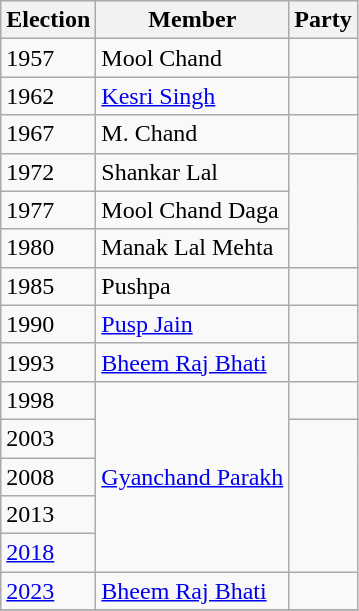<table class="wikitable sortable">
<tr>
<th>Election</th>
<th>Member</th>
<th colspan=2>Party</th>
</tr>
<tr>
<td>1957</td>
<td>Mool Chand</td>
<td></td>
</tr>
<tr>
<td>1962</td>
<td><a href='#'>Kesri Singh</a></td>
<td></td>
</tr>
<tr>
<td>1967</td>
<td>M. Chand</td>
<td></td>
</tr>
<tr>
<td>1972</td>
<td>Shankar Lal</td>
</tr>
<tr>
<td>1977</td>
<td>Mool Chand Daga</td>
</tr>
<tr>
<td>1980</td>
<td>Manak Lal Mehta</td>
</tr>
<tr>
<td>1985</td>
<td>Pushpa</td>
<td></td>
</tr>
<tr>
<td>1990</td>
<td><a href='#'>Pusp Jain</a></td>
</tr>
<tr>
<td>1993</td>
<td><a href='#'>Bheem Raj Bhati</a></td>
<td></td>
</tr>
<tr>
<td>1998</td>
<td rowspan=5><a href='#'>Gyanchand Parakh</a></td>
<td></td>
</tr>
<tr>
<td>2003</td>
</tr>
<tr>
<td>2008</td>
</tr>
<tr>
<td>2013</td>
</tr>
<tr>
<td><a href='#'>2018</a></td>
</tr>
<tr>
<td><a href='#'>2023</a></td>
<td><a href='#'>Bheem Raj Bhati</a></td>
<td></td>
</tr>
<tr>
</tr>
</table>
